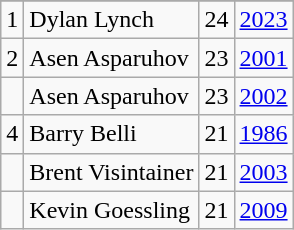<table class="wikitable">
<tr>
</tr>
<tr>
<td>1</td>
<td>Dylan Lynch</td>
<td>24</td>
<td><a href='#'>2023</a></td>
</tr>
<tr>
<td>2</td>
<td>Asen Asparuhov</td>
<td>23</td>
<td><a href='#'>2001</a></td>
</tr>
<tr>
<td></td>
<td>Asen Asparuhov</td>
<td>23</td>
<td><a href='#'>2002</a></td>
</tr>
<tr>
<td>4</td>
<td>Barry Belli</td>
<td>21</td>
<td><a href='#'>1986</a></td>
</tr>
<tr>
<td></td>
<td>Brent Visintainer</td>
<td>21</td>
<td><a href='#'>2003</a></td>
</tr>
<tr>
<td></td>
<td>Kevin Goessling</td>
<td>21</td>
<td><a href='#'>2009</a></td>
</tr>
</table>
